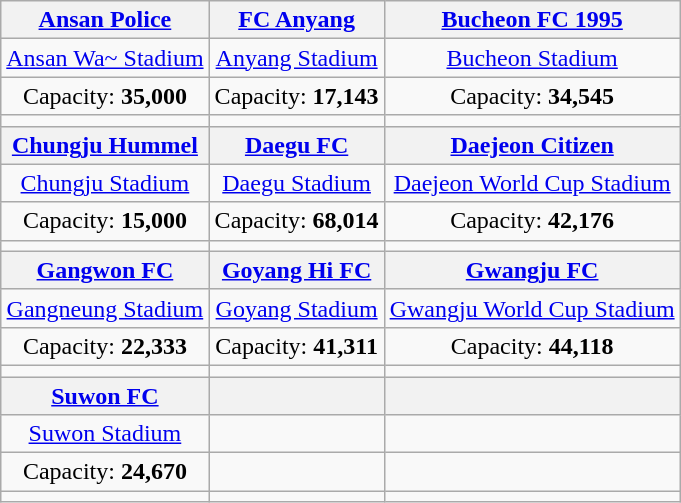<table class="wikitable" style="text-align:center">
<tr>
<th><a href='#'>Ansan Police</a></th>
<th><a href='#'>FC Anyang</a></th>
<th><a href='#'>Bucheon FC 1995</a></th>
</tr>
<tr>
<td><a href='#'>Ansan Wa~ Stadium</a></td>
<td><a href='#'>Anyang Stadium</a></td>
<td><a href='#'>Bucheon Stadium</a></td>
</tr>
<tr>
<td>Capacity: <strong>35,000</strong></td>
<td>Capacity: <strong>17,143</strong></td>
<td>Capacity: <strong>34,545</strong></td>
</tr>
<tr>
<td></td>
<td></td>
<td></td>
</tr>
<tr>
<th><a href='#'>Chungju Hummel</a></th>
<th><a href='#'>Daegu FC</a></th>
<th><a href='#'>Daejeon Citizen</a></th>
</tr>
<tr>
<td><a href='#'>Chungju Stadium</a></td>
<td><a href='#'>Daegu Stadium</a></td>
<td><a href='#'>Daejeon World Cup Stadium</a></td>
</tr>
<tr>
<td>Capacity: <strong>15,000</strong></td>
<td>Capacity: <strong>68,014</strong></td>
<td>Capacity: <strong>42,176</strong></td>
</tr>
<tr>
<td></td>
<td></td>
<td></td>
</tr>
<tr>
<th><a href='#'>Gangwon FC</a></th>
<th><a href='#'>Goyang Hi FC</a></th>
<th><a href='#'>Gwangju FC</a></th>
</tr>
<tr>
<td><a href='#'>Gangneung Stadium</a></td>
<td><a href='#'>Goyang Stadium</a></td>
<td><a href='#'>Gwangju World Cup Stadium</a></td>
</tr>
<tr>
<td>Capacity: <strong>22,333</strong></td>
<td>Capacity: <strong>41,311</strong></td>
<td>Capacity: <strong>44,118</strong></td>
</tr>
<tr>
<td></td>
<td></td>
<td></td>
</tr>
<tr>
<th><a href='#'>Suwon FC</a></th>
<th></th>
<th></th>
</tr>
<tr>
<td><a href='#'>Suwon Stadium</a></td>
<td></td>
<td></td>
</tr>
<tr>
<td>Capacity: <strong>24,670</strong></td>
<td></td>
<td></td>
</tr>
<tr>
<td></td>
<td></td>
<td></td>
</tr>
</table>
